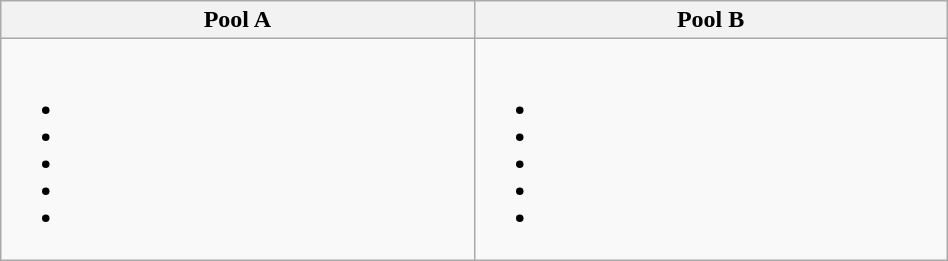<table class="wikitable" width="50%">
<tr>
<th width=20%>Pool A</th>
<th width=20%>Pool B</th>
</tr>
<tr>
<td><br><ul><li></li><li></li><li></li><li></li><li></li></ul></td>
<td><br><ul><li></li><li></li><li></li><li></li><li></li></ul></td>
</tr>
</table>
